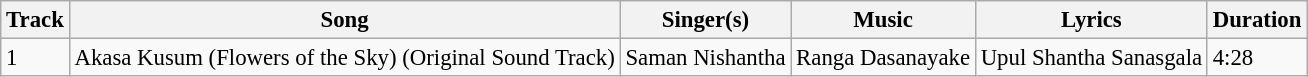<table class="wikitable" style="font-size:95%;">
<tr>
<th>Track</th>
<th>Song</th>
<th>Singer(s)</th>
<th>Music</th>
<th>Lyrics</th>
<th>Duration</th>
</tr>
<tr>
<td>1</td>
<td>Akasa Kusum (Flowers of the Sky) (Original Sound Track)</td>
<td>Saman Nishantha</td>
<td>Ranga Dasanayake</td>
<td>Upul Shantha Sanasgala</td>
<td>4:28</td>
</tr>
</table>
